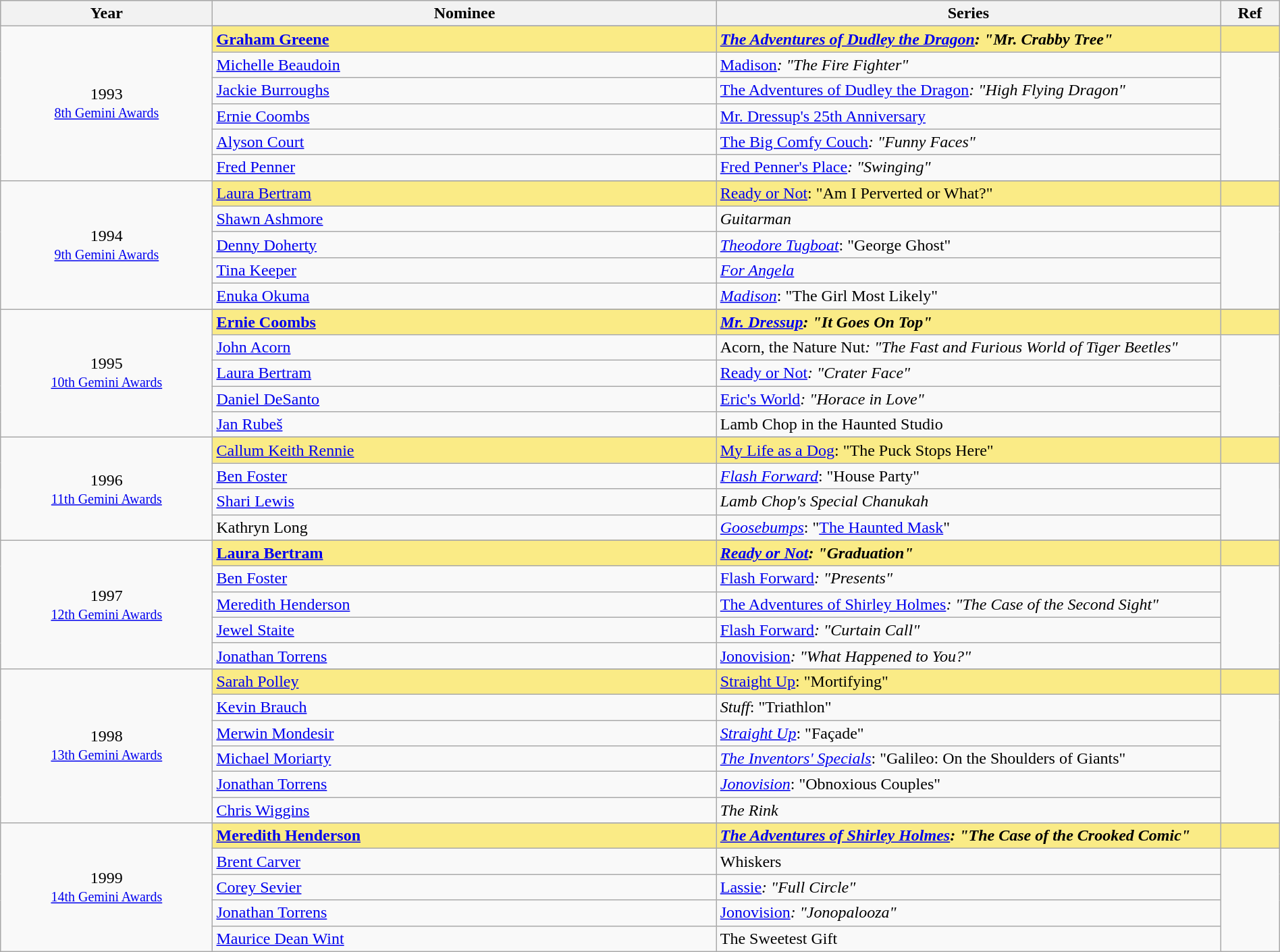<table class="wikitable" style="width:100%;">
<tr style="background:#bebebe;">
<th style="width:8%;">Year</th>
<th style="width:19%;">Nominee</th>
<th style="width:19%;">Series</th>
<th style="width:2%;">Ref</th>
</tr>
<tr>
<td rowspan="7" align="center">1993 <br> <small><a href='#'>8th Gemini Awards</a></small></td>
</tr>
<tr style="background:#FAEB86;">
<td><strong><a href='#'>Graham Greene</a></strong></td>
<td><strong><em><a href='#'>The Adventures of Dudley the Dragon</a><em>: "Mr. Crabby Tree"<strong></td>
<td></td>
</tr>
<tr>
<td><a href='#'>Michelle Beaudoin</a></td>
<td></em><a href='#'>Madison</a><em>: "The Fire Fighter"</td>
<td rowspan=5></td>
</tr>
<tr>
<td><a href='#'>Jackie Burroughs</a></td>
<td></em><a href='#'>The Adventures of Dudley the Dragon</a><em>: "High Flying Dragon"</td>
</tr>
<tr>
<td><a href='#'>Ernie Coombs</a></td>
<td></em><a href='#'>Mr. Dressup's 25th Anniversary</a><em></td>
</tr>
<tr>
<td><a href='#'>Alyson Court</a></td>
<td></em><a href='#'>The Big Comfy Couch</a><em>: "Funny Faces"</td>
</tr>
<tr>
<td><a href='#'>Fred Penner</a></td>
<td></em><a href='#'>Fred Penner's Place</a><em>: "Swinging"</td>
</tr>
<tr>
<td rowspan="6" align="center">1994 <br> <small><a href='#'>9th Gemini Awards</a></small></td>
</tr>
<tr style="background:#FAEB86;">
<td></strong><a href='#'>Laura Bertram</a><strong></td>
<td></em></strong><a href='#'>Ready or Not</a></em>: "Am I Perverted or What?"</strong></td>
<td></td>
</tr>
<tr>
<td><a href='#'>Shawn Ashmore</a></td>
<td><em>Guitarman</em></td>
<td rowspan=4></td>
</tr>
<tr>
<td><a href='#'>Denny Doherty</a></td>
<td><em><a href='#'>Theodore Tugboat</a></em>: "George Ghost"</td>
</tr>
<tr>
<td><a href='#'>Tina Keeper</a></td>
<td><em><a href='#'>For Angela</a></em></td>
</tr>
<tr>
<td><a href='#'>Enuka Okuma</a></td>
<td><em><a href='#'>Madison</a></em>: "The Girl Most Likely"</td>
</tr>
<tr>
<td rowspan="6" align="center">1995 <br> <small><a href='#'>10th Gemini Awards</a></small></td>
</tr>
<tr style="background:#FAEB86;">
<td><strong><a href='#'>Ernie Coombs</a></strong></td>
<td><strong><em><a href='#'>Mr. Dressup</a><em>: "It Goes On Top"<strong></td>
<td></td>
</tr>
<tr>
<td><a href='#'>John Acorn</a></td>
<td></em>Acorn, the Nature Nut<em>: "The Fast and Furious World of Tiger Beetles"</td>
<td rowspan=4></td>
</tr>
<tr>
<td><a href='#'>Laura Bertram</a></td>
<td></em><a href='#'>Ready or Not</a><em>: "Crater Face"</td>
</tr>
<tr>
<td><a href='#'>Daniel DeSanto</a></td>
<td></em><a href='#'>Eric's World</a><em>: "Horace in Love"</td>
</tr>
<tr>
<td><a href='#'>Jan Rubeš</a></td>
<td></em>Lamb Chop in the Haunted Studio<em></td>
</tr>
<tr>
<td rowspan="5" align="center">1996 <br> <small><a href='#'>11th Gemini Awards</a></small></td>
</tr>
<tr style="background:#FAEB86;">
<td></strong><a href='#'>Callum Keith Rennie</a><strong></td>
<td></em></strong><a href='#'>My Life as a Dog</a></em>: "The Puck Stops Here"</strong></td>
<td></td>
</tr>
<tr>
<td><a href='#'>Ben Foster</a></td>
<td><em><a href='#'>Flash Forward</a></em>: "House Party"</td>
<td rowspan=3></td>
</tr>
<tr>
<td><a href='#'>Shari Lewis</a></td>
<td><em>Lamb Chop's Special Chanukah</em></td>
</tr>
<tr>
<td>Kathryn Long</td>
<td><em><a href='#'>Goosebumps</a></em>: "<a href='#'>The Haunted Mask</a>"</td>
</tr>
<tr>
<td rowspan="6" align="center">1997 <br> <small><a href='#'>12th Gemini Awards</a></small></td>
</tr>
<tr style="background:#FAEB86;">
<td><strong><a href='#'>Laura Bertram</a></strong></td>
<td><strong><em><a href='#'>Ready or Not</a><em>: "Graduation"<strong></td>
<td></td>
</tr>
<tr>
<td><a href='#'>Ben Foster</a></td>
<td></em><a href='#'>Flash Forward</a><em>: "Presents"</td>
<td rowspan=4></td>
</tr>
<tr>
<td><a href='#'>Meredith Henderson</a></td>
<td></em><a href='#'>The Adventures of Shirley Holmes</a><em>: "The Case of the Second Sight"</td>
</tr>
<tr>
<td><a href='#'>Jewel Staite</a></td>
<td></em><a href='#'>Flash Forward</a><em>: "Curtain Call"</td>
</tr>
<tr>
<td><a href='#'>Jonathan Torrens</a></td>
<td></em><a href='#'>Jonovision</a><em>: "What Happened to You?"</td>
</tr>
<tr>
<td rowspan="7" align="center">1998 <br> <small><a href='#'>13th Gemini Awards</a></small></td>
</tr>
<tr style="background:#FAEB86;">
<td></strong><a href='#'>Sarah Polley</a><strong></td>
<td></em></strong><a href='#'>Straight Up</a></em>: "Mortifying"</strong></td>
<td></td>
</tr>
<tr>
<td><a href='#'>Kevin Brauch</a></td>
<td><em>Stuff</em>: "Triathlon"</td>
<td rowspan=5></td>
</tr>
<tr>
<td><a href='#'>Merwin Mondesir</a></td>
<td><em><a href='#'>Straight Up</a></em>: "Façade"</td>
</tr>
<tr>
<td><a href='#'>Michael Moriarty</a></td>
<td><em><a href='#'>The Inventors' Specials</a></em>: "Galileo: On the Shoulders of Giants"</td>
</tr>
<tr>
<td><a href='#'>Jonathan Torrens</a></td>
<td><em><a href='#'>Jonovision</a></em>: "Obnoxious Couples"</td>
</tr>
<tr>
<td><a href='#'>Chris Wiggins</a></td>
<td><em>The Rink</em></td>
</tr>
<tr>
<td rowspan="6" align="center">1999 <br> <small><a href='#'>14th Gemini Awards</a></small></td>
</tr>
<tr style="background:#FAEB86;">
<td><strong><a href='#'>Meredith Henderson</a></strong></td>
<td><strong><em><a href='#'>The Adventures of Shirley Holmes</a><em>: "The Case of the Crooked Comic"<strong></td>
<td></td>
</tr>
<tr>
<td><a href='#'>Brent Carver</a></td>
<td></em>Whiskers<em></td>
<td rowspan=4></td>
</tr>
<tr>
<td><a href='#'>Corey Sevier</a></td>
<td></em><a href='#'>Lassie</a><em>: "Full Circle"</td>
</tr>
<tr>
<td><a href='#'>Jonathan Torrens</a></td>
<td></em><a href='#'>Jonovision</a><em>: "Jonopalooza"</td>
</tr>
<tr>
<td><a href='#'>Maurice Dean Wint</a></td>
<td></em>The Sweetest Gift<em></td>
</tr>
</table>
